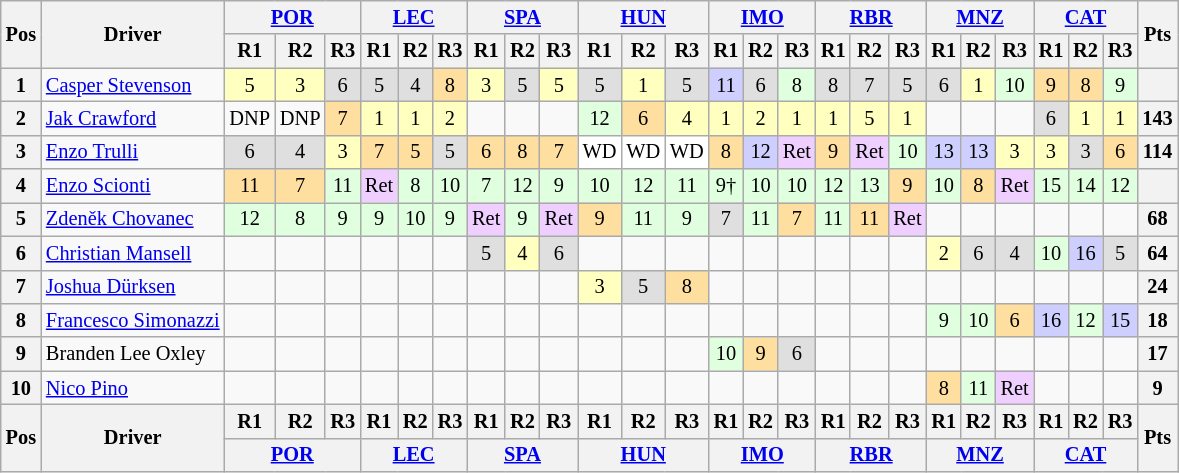<table class="wikitable" style="font-size: 85%; text-align:center">
<tr>
<th rowspan="2" valign="middle">Pos</th>
<th rowspan="2" valign="middle">Driver</th>
<th colspan="3"><a href='#'>POR</a><br></th>
<th colspan="3"><a href='#'>LEC</a><br></th>
<th colspan="3"><a href='#'>SPA</a><br></th>
<th colspan="3"><a href='#'>HUN</a><br></th>
<th colspan="3"><a href='#'>IMO</a><br></th>
<th colspan="3"><a href='#'>RBR</a><br></th>
<th colspan="3"><a href='#'>MNZ</a><br></th>
<th colspan="3"><a href='#'>CAT</a><br></th>
<th rowspan="2" valign="middle">Pts</th>
</tr>
<tr>
<th>R1</th>
<th>R2</th>
<th>R3</th>
<th>R1</th>
<th>R2</th>
<th>R3</th>
<th>R1</th>
<th>R2</th>
<th>R3</th>
<th>R1</th>
<th>R2</th>
<th>R3</th>
<th>R1</th>
<th>R2</th>
<th>R3</th>
<th>R1</th>
<th>R2</th>
<th>R3</th>
<th>R1</th>
<th>R2</th>
<th>R3</th>
<th>R1</th>
<th>R2</th>
<th>R3</th>
</tr>
<tr>
<th>1</th>
<td align="left"> <a href='#'>Casper Stevenson</a></td>
<td style="background:#FFFFBF;">5</td>
<td style="background:#FFFFBF;">3</td>
<td style="background:#DFDFDF;">6</td>
<td style="background:#DFDFDF;">5</td>
<td style="background:#DFDFDF;">4</td>
<td style="background:#FFDF9F;">8</td>
<td style="background:#FFFFBF;">3</td>
<td style="background:#DFDFDF;">5</td>
<td style="background:#FFFFBF;">5</td>
<td style="background:#DFDFDF;">5</td>
<td style="background:#FFFFBF;">1</td>
<td style="background:#DFDFDF;">5</td>
<td style="background:#cfcfff;">11</td>
<td style="background:#DFDFDF;">6</td>
<td style="background:#DFFFDF;">8</td>
<td style="background:#DFDFDF;">8</td>
<td style="background:#DFDFDF;">7</td>
<td style="background:#DFDFDF;">5</td>
<td style="background:#DFDFDF;">6</td>
<td style="background:#FFFFBF;">1</td>
<td style="background:#DFFFDF;">10</td>
<td style="background:#FFDF9F;">9</td>
<td style="background:#FFDF9F;">8</td>
<td style="background:#DFFFDF;">9</td>
<th></th>
</tr>
<tr>
<th>2</th>
<td align="left"> <a href='#'>Jak Crawford</a></td>
<td>DNP</td>
<td>DNP</td>
<td style="background:#FFDF9F;">7</td>
<td style="background:#FFFFBF;">1</td>
<td style="background:#FFFFBF;">1</td>
<td style="background:#FFFFBF;">2</td>
<td></td>
<td></td>
<td></td>
<td style="background:#DFFFDF;">12</td>
<td style="background:#FFDF9F;">6</td>
<td style="background:#FFFFBF;">4</td>
<td style="background:#FFFFBF;">1</td>
<td style="background:#FFFFBF;">2</td>
<td style="background:#FFFFBF;">1</td>
<td style="background:#FFFFBF;">1</td>
<td style="background:#FFFFBF;">5</td>
<td style="background:#FFFFBF;">1</td>
<td></td>
<td></td>
<td></td>
<td style="background:#DFDFDF;">6</td>
<td style="background:#FFFFBF;">1</td>
<td style="background:#FFFFBF;">1</td>
<th>143</th>
</tr>
<tr>
<th>3</th>
<td align="left"> <a href='#'>Enzo Trulli</a></td>
<td style="background:#DFDFDF;">6</td>
<td style="background:#DFDFDF;">4</td>
<td style="background:#FFFFBF;">3</td>
<td style="background:#FFDF9F;">7</td>
<td style="background:#FFDF9F;">5</td>
<td style="background:#DFDFDF;">5</td>
<td style="background:#FFDF9F;">6</td>
<td style="background:#FFDF9F;">8</td>
<td style="background:#FFDF9F;">7</td>
<td style="background:#FFFFFF;">WD</td>
<td style="background:#FFFFFF;">WD</td>
<td style="background:#FFFFFF;">WD</td>
<td style="background:#FFDF9F;">8</td>
<td style="background:#cfcfff;">12</td>
<td style="background:#EFCFFF;">Ret</td>
<td style="background:#FFDF9F;">9</td>
<td style="background:#EFCFFF;">Ret</td>
<td style="background:#DFFFDF;">10</td>
<td style="background:#cfcfff;">13</td>
<td style="background:#cfcfff;">13</td>
<td style="background:#FFFFBF;">3</td>
<td style="background:#FFFFBF;">3</td>
<td style="background:#DFDFDF;">3</td>
<td style="background:#FFDF9F;">6</td>
<th>114</th>
</tr>
<tr>
<th>4</th>
<td align="left"> <a href='#'>Enzo Scionti</a></td>
<td style="background:#FFDF9F;">11</td>
<td style="background:#FFDF9F;">7</td>
<td style="background:#DFFFDF;">11</td>
<td style="background:#EFCFFF;">Ret</td>
<td style="background:#DFFFDF;">8</td>
<td style="background:#DFFFDF;">10</td>
<td style="background:#DFFFDF;">7</td>
<td style="background:#DFFFDF;">12</td>
<td style="background:#DFFFDF;">9</td>
<td style="background:#DFFFDF;">10</td>
<td style="background:#DFFFDF;">12</td>
<td style="background:#DFFFDF;">11</td>
<td style="background:#DFFFDF;">9†</td>
<td style="background:#DFFFDF;">10</td>
<td style="background:#DFFFDF;">10</td>
<td style="background:#DFFFDF;">12</td>
<td style="background:#DFFFDF;">13</td>
<td style="background:#FFDF9F;">9</td>
<td style="background:#DFFFDF;">10</td>
<td style="background:#FFDF9F;">8</td>
<td style="background:#EFCFFF;">Ret</td>
<td style="background:#DFFFDF;">15</td>
<td style="background:#DFFFDF;">14</td>
<td style="background:#DFFFDF;">12</td>
<th></th>
</tr>
<tr>
<th>5</th>
<td align="left"> <a href='#'>Zdeněk Chovanec</a></td>
<td style="background:#DFFFDF;">12</td>
<td style="background:#DFFFDF;">8</td>
<td style="background:#DFFFDF;">9</td>
<td style="background:#DFFFDF;">9</td>
<td style="background:#DFFFDF;">10</td>
<td style="background:#DFFFDF;">9</td>
<td style="background:#EFCFFF;">Ret</td>
<td style="background:#DFFFDF;">9</td>
<td style="background:#EFCFFF;">Ret</td>
<td style="background:#FFDF9F;">9</td>
<td style="background:#DFFFDF;">11</td>
<td style="background:#DFFFDF;">9</td>
<td style="background:#DFDFDF;">7</td>
<td style="background:#DFFFDF;">11</td>
<td style="background:#FFDF9F;">7</td>
<td style="background:#DFFFDF;">11</td>
<td style="background:#FFDF9F;">11</td>
<td style="background:#EFCFFF;">Ret</td>
<td></td>
<td></td>
<td></td>
<td></td>
<td></td>
<td></td>
<th>68</th>
</tr>
<tr>
<th>6</th>
<td align="left"> <a href='#'>Christian Mansell</a></td>
<td></td>
<td></td>
<td></td>
<td></td>
<td></td>
<td></td>
<td style="background:#DFDFDF;">5</td>
<td style="background:#FFFFBF;">4</td>
<td style="background:#DFDFDF;">6</td>
<td></td>
<td></td>
<td></td>
<td></td>
<td></td>
<td></td>
<td></td>
<td></td>
<td></td>
<td style="background:#FFFFBF;">2</td>
<td style="background:#DFDFDF;">6</td>
<td style="background:#DFDFDF;">4</td>
<td style="background:#DFFFDF;">10</td>
<td style="background:#cfcfff;">16</td>
<td style="background:#DFDFDF;">5</td>
<th>64</th>
</tr>
<tr>
<th>7</th>
<td align="left"> <a href='#'>Joshua Dürksen</a></td>
<td></td>
<td></td>
<td></td>
<td></td>
<td></td>
<td></td>
<td></td>
<td></td>
<td></td>
<td style="background:#FFFFBF;">3</td>
<td style="background:#DFDFDF;">5</td>
<td style="background:#FFDF9F;">8</td>
<td></td>
<td></td>
<td></td>
<td></td>
<td></td>
<td></td>
<td></td>
<td></td>
<td></td>
<td></td>
<td></td>
<td></td>
<th>24</th>
</tr>
<tr>
<th>8</th>
<td align="left"> <a href='#'>Francesco Simonazzi</a></td>
<td></td>
<td></td>
<td></td>
<td></td>
<td></td>
<td></td>
<td></td>
<td></td>
<td></td>
<td></td>
<td></td>
<td></td>
<td></td>
<td></td>
<td></td>
<td></td>
<td></td>
<td></td>
<td style="background:#DFFFDF;">9</td>
<td style="background:#DFFFDF;">10</td>
<td style="background:#FFDF9F;">6</td>
<td style="background:#cfcfff;">16</td>
<td style="background:#DFFFDF;">12</td>
<td style="background:#cfcfff;">15</td>
<th>18</th>
</tr>
<tr>
<th>9</th>
<td align="left"> Branden Lee Oxley</td>
<td></td>
<td></td>
<td></td>
<td></td>
<td></td>
<td></td>
<td></td>
<td></td>
<td></td>
<td></td>
<td></td>
<td></td>
<td style="background:#DFFFDF;">10</td>
<td style="background:#FFDF9F;">9</td>
<td style="background:#DFDFDF;">6</td>
<td></td>
<td></td>
<td></td>
<td></td>
<td></td>
<td></td>
<td></td>
<td></td>
<td></td>
<th>17</th>
</tr>
<tr>
<th>10</th>
<td align="left"> <a href='#'>Nico Pino</a></td>
<td></td>
<td></td>
<td></td>
<td></td>
<td></td>
<td></td>
<td></td>
<td></td>
<td></td>
<td></td>
<td></td>
<td></td>
<td></td>
<td></td>
<td></td>
<td></td>
<td></td>
<td></td>
<td style="background:#FFDF9F;">8</td>
<td style="background:#DFFFDF;">11</td>
<td style="background:#efcfff;">Ret</td>
<td></td>
<td></td>
<td></td>
<th>9</th>
</tr>
<tr>
<th rowspan="2">Pos</th>
<th rowspan="2">Driver</th>
<th>R1</th>
<th>R2</th>
<th>R3</th>
<th>R1</th>
<th>R2</th>
<th>R3</th>
<th>R1</th>
<th>R2</th>
<th>R3</th>
<th>R1</th>
<th>R2</th>
<th>R3</th>
<th>R1</th>
<th>R2</th>
<th>R3</th>
<th>R1</th>
<th>R2</th>
<th>R3</th>
<th>R1</th>
<th>R2</th>
<th>R3</th>
<th>R1</th>
<th>R2</th>
<th>R3</th>
<th rowspan="2">Pts</th>
</tr>
<tr>
<th colspan="3"><a href='#'>POR</a><br></th>
<th colspan="3"><a href='#'>LEC</a><br></th>
<th colspan="3"><a href='#'>SPA</a><br></th>
<th colspan="3"><a href='#'>HUN</a><br></th>
<th colspan="3"><a href='#'>IMO</a><br></th>
<th colspan="3"><a href='#'>RBR</a><br></th>
<th colspan="3"><a href='#'>MNZ</a><br></th>
<th colspan="3"><a href='#'>CAT</a><br></th>
</tr>
</table>
